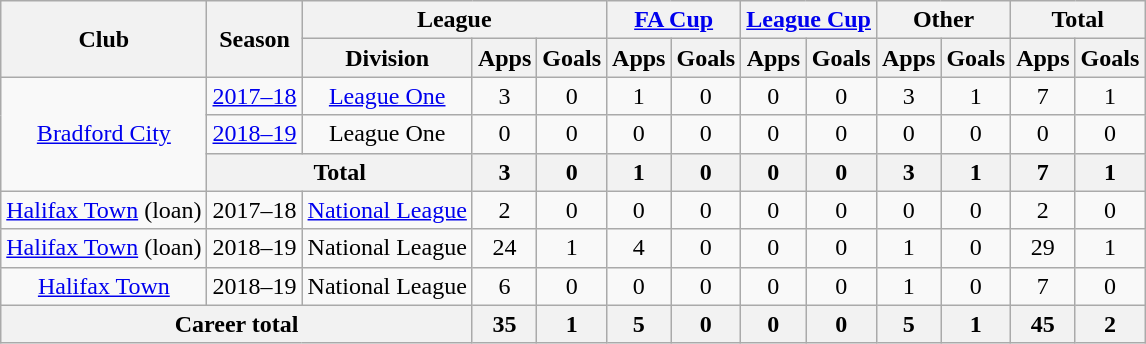<table class=wikitable style="text-align: center">
<tr>
<th rowspan=2>Club</th>
<th rowspan=2>Season</th>
<th colspan=3>League</th>
<th colspan=2><a href='#'>FA Cup</a></th>
<th colspan=2><a href='#'>League Cup</a></th>
<th colspan=2>Other</th>
<th colspan=2>Total</th>
</tr>
<tr>
<th>Division</th>
<th>Apps</th>
<th>Goals</th>
<th>Apps</th>
<th>Goals</th>
<th>Apps</th>
<th>Goals</th>
<th>Apps</th>
<th>Goals</th>
<th>Apps</th>
<th>Goals</th>
</tr>
<tr>
<td rowspan=3><a href='#'>Bradford City</a></td>
<td><a href='#'>2017–18</a></td>
<td><a href='#'>League One</a></td>
<td>3</td>
<td>0</td>
<td>1</td>
<td>0</td>
<td>0</td>
<td>0</td>
<td>3</td>
<td>1</td>
<td>7</td>
<td>1</td>
</tr>
<tr>
<td><a href='#'>2018–19</a></td>
<td>League One</td>
<td>0</td>
<td>0</td>
<td>0</td>
<td>0</td>
<td>0</td>
<td>0</td>
<td>0</td>
<td>0</td>
<td>0</td>
<td>0</td>
</tr>
<tr>
<th colspan=2>Total</th>
<th>3</th>
<th>0</th>
<th>1</th>
<th>0</th>
<th>0</th>
<th>0</th>
<th>3</th>
<th>1</th>
<th>7</th>
<th>1</th>
</tr>
<tr>
<td rowspan=1><a href='#'>Halifax Town</a> (loan)</td>
<td>2017–18</td>
<td><a href='#'>National League</a></td>
<td>2</td>
<td>0</td>
<td>0</td>
<td>0</td>
<td>0</td>
<td>0</td>
<td>0</td>
<td>0</td>
<td>2</td>
<td>0</td>
</tr>
<tr>
<td rowspan=1><a href='#'>Halifax Town</a> (loan)</td>
<td>2018–19</td>
<td>National League</td>
<td>24</td>
<td>1</td>
<td>4</td>
<td>0</td>
<td>0</td>
<td>0</td>
<td>1</td>
<td>0</td>
<td>29</td>
<td>1</td>
</tr>
<tr>
<td rowspan=1><a href='#'>Halifax Town</a></td>
<td>2018–19</td>
<td>National League</td>
<td>6</td>
<td>0</td>
<td>0</td>
<td>0</td>
<td>0</td>
<td>0</td>
<td>1</td>
<td>0</td>
<td>7</td>
<td>0</td>
</tr>
<tr>
<th colspan=3>Career total</th>
<th>35</th>
<th>1</th>
<th>5</th>
<th>0</th>
<th>0</th>
<th>0</th>
<th>5</th>
<th>1</th>
<th>45</th>
<th>2</th>
</tr>
</table>
